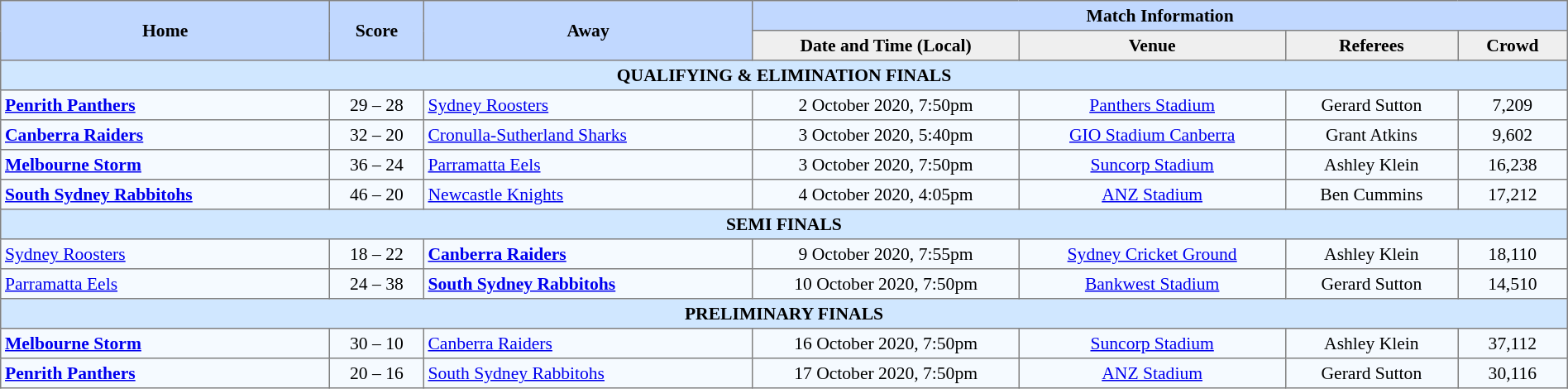<table border="1" cellpadding="3" cellspacing="0" style="border-collapse:collapse; font-size:90%; text-align:center; width:100%;">
<tr style="background:#c1d8ff;">
<th rowspan="2" style="width:21%;">Home</th>
<th rowspan="2" style="width:6%;">Score</th>
<th rowspan="2" style="width:21%;">Away</th>
<th colspan=6>Match Information</th>
</tr>
<tr style="background:#efefef;">
<th width=17%>Date and Time (Local)</th>
<th width=17%>Venue</th>
<th width=11%>Referees</th>
<th width=7%>Crowd</th>
</tr>
<tr style="background:#d0e7ff;">
<td colspan=7><strong>QUALIFYING & ELIMINATION FINALS</strong></td>
</tr>
<tr style="background:#f5faff;">
<td align=left> <strong><a href='#'>Penrith Panthers</a></strong></td>
<td>29 – 28</td>
<td align=left> <a href='#'>Sydney Roosters</a></td>
<td>2 October 2020, 7:50pm</td>
<td><a href='#'>Panthers Stadium</a></td>
<td>Gerard Sutton</td>
<td>7,209</td>
</tr>
<tr style="background:#f5faff;">
<td align=left> <strong><a href='#'>Canberra Raiders</a></strong></td>
<td>32 – 20</td>
<td align=left> <a href='#'>Cronulla-Sutherland Sharks</a></td>
<td>3 October 2020, 5:40pm</td>
<td><a href='#'>GIO Stadium Canberra</a></td>
<td>Grant Atkins</td>
<td>9,602</td>
</tr>
<tr style="background:#f5faff;">
<td align=left> <strong><a href='#'>Melbourne Storm</a></strong></td>
<td>36 – 24</td>
<td align=left> <a href='#'>Parramatta Eels</a></td>
<td>3 October 2020, 7:50pm</td>
<td><a href='#'>Suncorp Stadium</a></td>
<td>Ashley Klein</td>
<td>16,238</td>
</tr>
<tr style="background:#f5faff;">
<td align=left> <strong><a href='#'>South Sydney Rabbitohs</a></strong></td>
<td>46 – 20</td>
<td align=left> <a href='#'>Newcastle Knights</a></td>
<td>4 October 2020, 4:05pm</td>
<td><a href='#'>ANZ Stadium</a></td>
<td>Ben Cummins</td>
<td>17,212</td>
</tr>
<tr style="background:#d0e7ff;">
<td colspan=7><strong>SEMI FINALS</strong></td>
</tr>
<tr style="background:#f5faff;">
<td align=left> <a href='#'>Sydney Roosters</a></td>
<td>18 – 22</td>
<td align=left> <strong><a href='#'>Canberra Raiders</a></strong></td>
<td>9 October 2020, 7:55pm</td>
<td><a href='#'>Sydney Cricket Ground</a></td>
<td>Ashley Klein</td>
<td>18,110</td>
</tr>
<tr style="background:#f5faff;">
<td align=left> <a href='#'>Parramatta Eels</a></td>
<td>24 – 38</td>
<td align=left> <strong><a href='#'>South Sydney Rabbitohs</a></strong></td>
<td>10 October 2020, 7:50pm</td>
<td><a href='#'>Bankwest Stadium</a></td>
<td>Gerard Sutton</td>
<td>14,510</td>
</tr>
<tr style="background:#d0e7ff;">
<td colspan=7><strong>PRELIMINARY FINALS</strong></td>
</tr>
<tr style="background:#f5faff;">
<td align=left> <strong><a href='#'>Melbourne Storm</a></strong></td>
<td>30 – 10</td>
<td align=left> <a href='#'>Canberra Raiders</a></td>
<td>16 October 2020, 7:50pm</td>
<td><a href='#'>Suncorp Stadium</a></td>
<td>Ashley Klein</td>
<td>37,112</td>
</tr>
<tr style="background:#f5faff;">
<td align=left> <strong><a href='#'>Penrith Panthers</a></strong></td>
<td>20 – 16</td>
<td align=left> <a href='#'>South Sydney Rabbitohs</a></td>
<td>17 October 2020, 7:50pm</td>
<td><a href='#'>ANZ Stadium</a></td>
<td>Gerard Sutton</td>
<td>30,116</td>
</tr>
</table>
